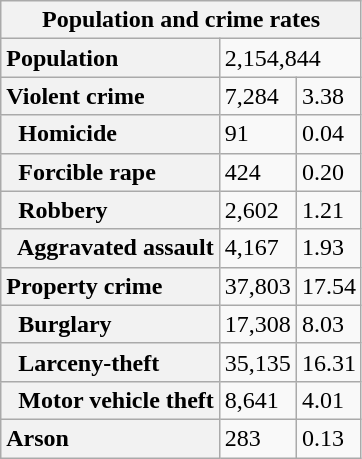<table class="wikitable collapsible collapsed">
<tr>
<th colspan="3">Population and crime rates</th>
</tr>
<tr>
<th scope="row" style="text-align: left;">Population</th>
<td colspan="2">2,154,844</td>
</tr>
<tr>
<th scope="row" style="text-align: left;">Violent crime</th>
<td>7,284</td>
<td>3.38</td>
</tr>
<tr>
<th scope="row" style="text-align: left;">  Homicide</th>
<td>91</td>
<td>0.04</td>
</tr>
<tr>
<th scope="row" style="text-align: left;">  Forcible rape</th>
<td>424</td>
<td>0.20</td>
</tr>
<tr>
<th scope="row" style="text-align: left;">  Robbery</th>
<td>2,602</td>
<td>1.21</td>
</tr>
<tr>
<th scope="row" style="text-align: left;">  Aggravated assault</th>
<td>4,167</td>
<td>1.93</td>
</tr>
<tr>
<th scope="row" style="text-align: left;">Property crime</th>
<td>37,803</td>
<td>17.54</td>
</tr>
<tr>
<th scope="row" style="text-align: left;">  Burglary</th>
<td>17,308</td>
<td>8.03</td>
</tr>
<tr>
<th scope="row" style="text-align: left;">  Larceny-theft</th>
<td>35,135</td>
<td>16.31</td>
</tr>
<tr>
<th scope="row" style="text-align: left;">  Motor vehicle theft</th>
<td>8,641</td>
<td>4.01</td>
</tr>
<tr>
<th scope="row" style="text-align: left;">Arson</th>
<td>283</td>
<td>0.13</td>
</tr>
</table>
